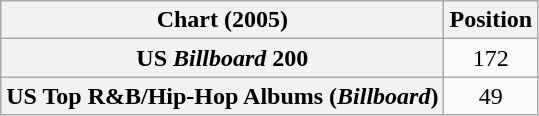<table class="wikitable sortable plainrowheaders">
<tr>
<th scope="col">Chart (2005)</th>
<th scope="col">Position</th>
</tr>
<tr>
<th scope="row">US <em>Billboard</em> 200</th>
<td style="text-align:center;">172</td>
</tr>
<tr>
<th scope="row">US Top R&B/Hip-Hop Albums (<em>Billboard</em>)</th>
<td style="text-align:center;">49</td>
</tr>
</table>
